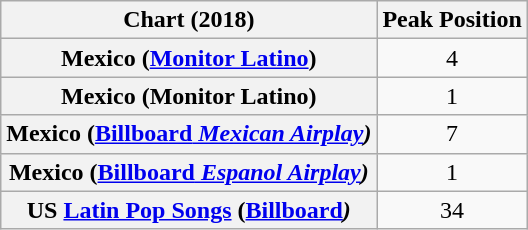<table class="wikitable sortable plainrowheaders" style="text-align:center">
<tr>
<th>Chart (2018)</th>
<th>Peak Position</th>
</tr>
<tr>
<th scope="row">Mexico (<a href='#'>Monitor Latino</a>)<em></th>
<td>4</td>
</tr>
<tr>
<th scope="row">Mexico (Monitor Latino)</th>
<td>1</td>
</tr>
<tr>
<th scope="row">Mexico (<a href='#'></em>Billboard<em> Mexican Airplay</a>)</th>
<td>7</td>
</tr>
<tr>
<th scope="row">Mexico (<a href='#'></em>Billboard<em> Espanol Airplay</a>)</th>
<td>1</td>
</tr>
<tr>
<th scope="row">US <a href='#'>Latin Pop Songs</a> (<a href='#'></em>Billboard<em></a>)</th>
<td>34</td>
</tr>
</table>
